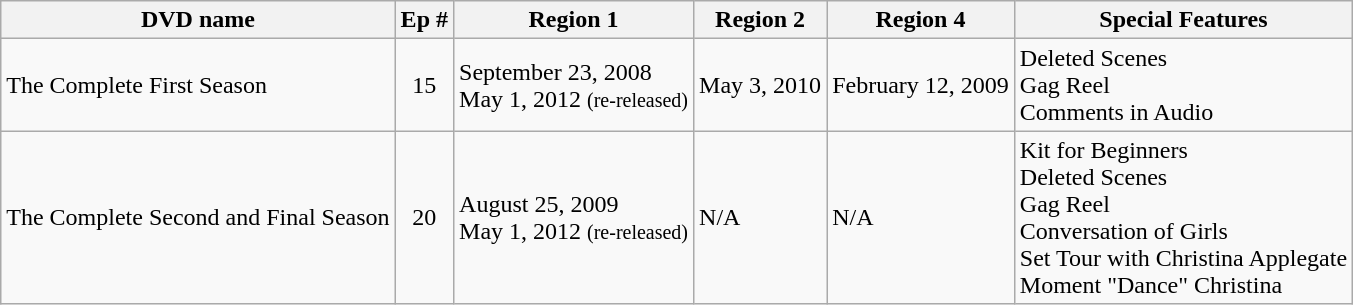<table class="wikitable">
<tr>
<th>DVD name</th>
<th>Ep #</th>
<th>Region 1</th>
<th>Region 2</th>
<th>Region 4</th>
<th>Special Features</th>
</tr>
<tr>
<td>The Complete First Season</td>
<td style="text-align:center;">15</td>
<td>September 23, 2008 <br> May 1, 2012 <small>(re-released)</small></td>
<td>May 3, 2010</td>
<td>February 12, 2009</td>
<td>Deleted Scenes<br>Gag Reel<br>Comments in Audio</td>
</tr>
<tr>
<td>The Complete Second and Final Season</td>
<td style="text-align:center;">20</td>
<td>August 25, 2009 <br> May 1, 2012 <small>(re-released)</small></td>
<td>N/A</td>
<td>N/A</td>
<td>Kit for Beginners<br>Deleted Scenes<br>Gag Reel<br>Conversation of Girls<br>Set Tour with Christina Applegate<br>Moment "Dance" Christina</td>
</tr>
</table>
